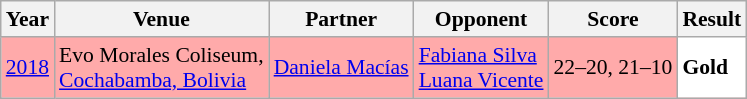<table class="sortable wikitable" style="font-size: 90%;">
<tr>
<th>Year</th>
<th>Venue</th>
<th>Partner</th>
<th>Opponent</th>
<th>Score</th>
<th>Result</th>
</tr>
<tr style="background:#FFAAAA">
<td align="center"><a href='#'>2018</a></td>
<td align="left">Evo Morales Coliseum,<br><a href='#'>Cochabamba, Bolivia</a></td>
<td align="left"> <a href='#'>Daniela Macías</a></td>
<td align="left"> <a href='#'>Fabiana Silva</a> <br>  <a href='#'>Luana Vicente</a></td>
<td align="left">22–20, 21–10</td>
<td style="text-align:left; background:white"> <strong>Gold</strong></td>
</tr>
</table>
